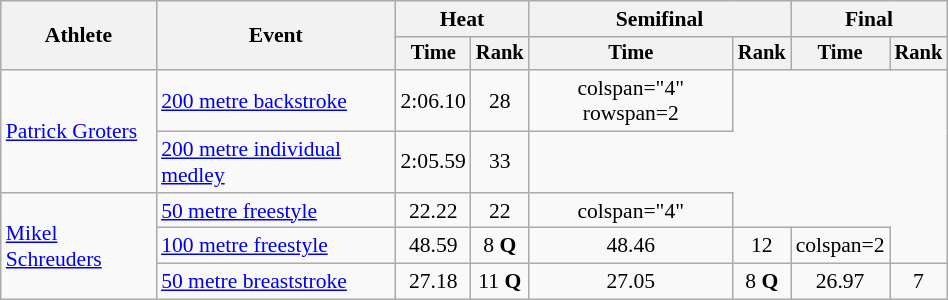<table class="wikitable" style="text-align:center; font-size:90%; width:50%;">
<tr>
<th rowspan="2">Athlete</th>
<th rowspan="2">Event</th>
<th colspan="2">Heat</th>
<th colspan="2">Semifinal</th>
<th colspan="2">Final</th>
</tr>
<tr style="font-size:95%">
<th>Time</th>
<th>Rank</th>
<th>Time</th>
<th>Rank</th>
<th>Time</th>
<th>Rank</th>
</tr>
<tr>
<td align=left rowspan=2><a href='#'>Patrick Groters</a></td>
<td align=left><a href='#'>200 metre backstroke</a></td>
<td>2:06.10</td>
<td>28</td>
<td>colspan="4" rowspan=2</td>
</tr>
<tr>
<td align=left><a href='#'>200 metre individual medley</a></td>
<td>2:05.59</td>
<td>33</td>
</tr>
<tr>
<td align=left rowspan=3><a href='#'>Mikel Schreuders</a></td>
<td align=left><a href='#'>50 metre freestyle</a></td>
<td>22.22</td>
<td>22</td>
<td>colspan="4"  </td>
</tr>
<tr>
<td align=left><a href='#'>100 metre freestyle</a></td>
<td>48.59</td>
<td>8 <strong>Q</strong></td>
<td>48.46</td>
<td>12</td>
<td>colspan=2 </td>
</tr>
<tr>
<td align=left><a href='#'>50 metre breaststroke</a></td>
<td>27.18</td>
<td>11 <strong>Q</strong></td>
<td>27.05</td>
<td>8 <strong>Q</strong></td>
<td>26.97</td>
<td>7</td>
</tr>
</table>
